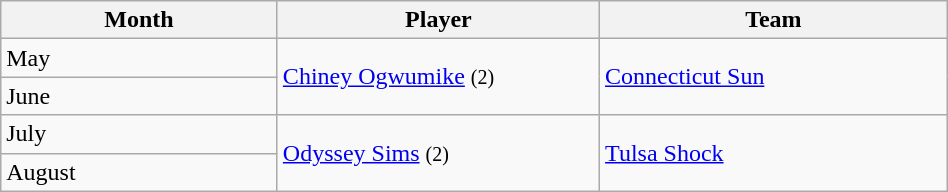<table class="wikitable" style="width: 50%">
<tr>
<th width=60>Month</th>
<th width=60>Player</th>
<th width=60>Team</th>
</tr>
<tr>
<td>May</td>
<td rowspan="2"><a href='#'>Chiney Ogwumike</a> <small>(2)</small></td>
<td rowspan="2"><a href='#'>Connecticut Sun</a></td>
</tr>
<tr>
<td>June</td>
</tr>
<tr>
<td>July</td>
<td rowspan="2"><a href='#'>Odyssey Sims</a> <small>(2)</small></td>
<td rowspan="2"><a href='#'>Tulsa Shock</a></td>
</tr>
<tr>
<td>August</td>
</tr>
</table>
